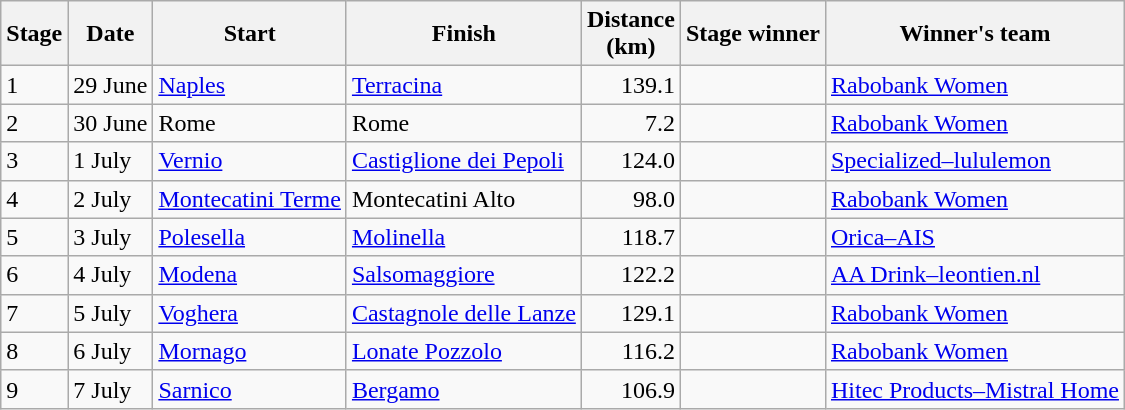<table class="wikitable" >
<tr>
<th>Stage</th>
<th>Date</th>
<th>Start</th>
<th>Finish</th>
<th>Distance<br>(km)</th>
<th>Stage winner</th>
<th>Winner's team</th>
</tr>
<tr>
<td>1</td>
<td>29 June</td>
<td><a href='#'>Naples</a></td>
<td><a href='#'>Terracina</a></td>
<td align=right>139.1</td>
<td></td>
<td><a href='#'>Rabobank Women</a></td>
</tr>
<tr>
<td>2</td>
<td>30 June</td>
<td>Rome</td>
<td>Rome</td>
<td align=right>7.2</td>
<td></td>
<td><a href='#'>Rabobank Women</a></td>
</tr>
<tr>
<td>3</td>
<td>1 July</td>
<td><a href='#'>Vernio</a></td>
<td><a href='#'>Castiglione dei Pepoli</a></td>
<td align=right>124.0</td>
<td></td>
<td><a href='#'>Specialized–lululemon</a></td>
</tr>
<tr>
<td>4</td>
<td>2 July</td>
<td><a href='#'>Montecatini Terme</a></td>
<td>Montecatini Alto</td>
<td align=right>98.0</td>
<td></td>
<td><a href='#'>Rabobank Women</a></td>
</tr>
<tr>
<td>5</td>
<td>3 July</td>
<td><a href='#'>Polesella</a></td>
<td><a href='#'>Molinella</a></td>
<td align=right>118.7</td>
<td></td>
<td><a href='#'>Orica–AIS</a></td>
</tr>
<tr>
<td>6</td>
<td>4 July</td>
<td><a href='#'>Modena</a></td>
<td><a href='#'>Salsomaggiore</a></td>
<td align=right>122.2</td>
<td></td>
<td><a href='#'>AA Drink–leontien.nl</a></td>
</tr>
<tr>
<td>7</td>
<td>5 July</td>
<td><a href='#'>Voghera</a></td>
<td><a href='#'>Castagnole delle Lanze</a></td>
<td align=right>129.1</td>
<td></td>
<td><a href='#'>Rabobank Women</a></td>
</tr>
<tr>
<td>8</td>
<td>6 July</td>
<td><a href='#'>Mornago</a></td>
<td><a href='#'>Lonate Pozzolo</a></td>
<td align=right>116.2</td>
<td></td>
<td><a href='#'>Rabobank Women</a></td>
</tr>
<tr>
<td>9</td>
<td>7 July</td>
<td><a href='#'>Sarnico</a></td>
<td><a href='#'>Bergamo</a></td>
<td align=right>106.9</td>
<td></td>
<td><a href='#'>Hitec Products–Mistral Home</a></td>
</tr>
</table>
